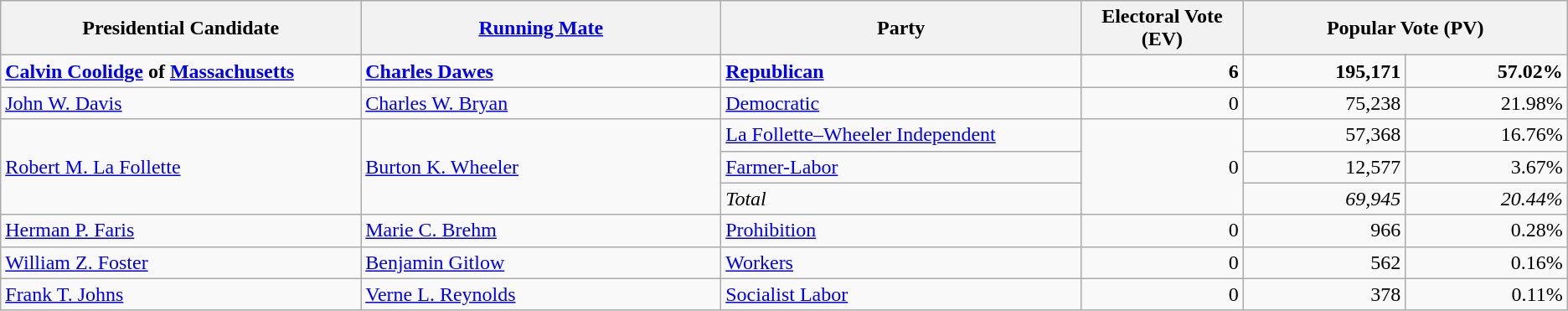<table class="wikitable">
<tr>
<th width="20%">Presidential Candidate</th>
<th width="20%"><a href='#'>Running Mate</a></th>
<th width="20%">Party</th>
<th width="9%">Electoral Vote (EV)</th>
<th colspan="2" width="18%">Popular Vote (PV)</th>
</tr>
<tr>
<td><strong><a href='#'>Calvin Coolidge</a> of <a href='#'>Massachusetts</a></strong></td>
<td><strong><a href='#'>Charles Dawes</a></strong></td>
<td><strong><a href='#'>Republican</a></strong></td>
<td align="right"><strong>6</strong></td>
<td align="right"><strong>195,171</strong></td>
<td align="right"><strong>57.02%</strong></td>
</tr>
<tr>
<td><a href='#'>John W. Davis</a></td>
<td><a href='#'>Charles W. Bryan</a></td>
<td><a href='#'>Democratic</a></td>
<td align="right">0</td>
<td align="right">75,238</td>
<td align="right">21.98%</td>
</tr>
<tr>
<td rowspan="3"><a href='#'>Robert M. La Follette</a></td>
<td rowspan="3"><a href='#'>Burton K. Wheeler</a></td>
<td><a href='#'>La Follette–Wheeler Independent</a></td>
<td rowspan="3" align="right">0</td>
<td align="right">57,368</td>
<td align="right">16.76%</td>
</tr>
<tr>
<td><a href='#'>Farmer-Labor</a></td>
<td align="right">12,577</td>
<td align="right">3.67%</td>
</tr>
<tr>
<td><em>Total</em></td>
<td align="right"><em>69,945</em></td>
<td align="right"><em>20.44%</em></td>
</tr>
<tr>
<td><a href='#'>Herman P. Faris</a></td>
<td><a href='#'>Marie C. Brehm</a></td>
<td><a href='#'>Prohibition</a></td>
<td align="right">0</td>
<td align="right">966</td>
<td align="right">0.28%</td>
</tr>
<tr>
<td><a href='#'>William Z. Foster</a></td>
<td><a href='#'>Benjamin Gitlow</a></td>
<td><a href='#'>Workers</a></td>
<td align="right">0</td>
<td align="right">562</td>
<td align="right">0.16%</td>
</tr>
<tr>
<td><a href='#'>Frank T. Johns</a></td>
<td><a href='#'>Verne L. Reynolds</a></td>
<td><a href='#'>Socialist Labor</a></td>
<td align="right">0</td>
<td align="right">378</td>
<td align="right">0.11%</td>
</tr>
</table>
